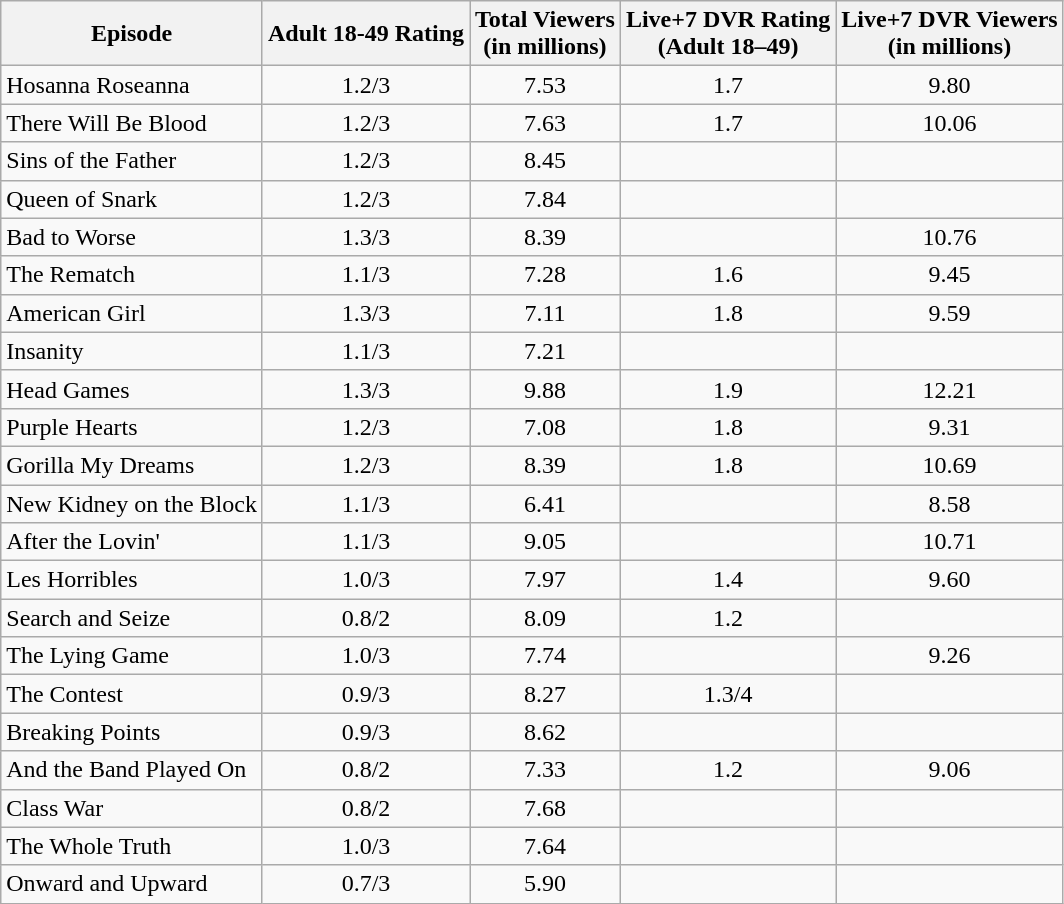<table class="wikitable">
<tr>
<th>Episode</th>
<th>Adult 18-49 Rating</th>
<th>Total Viewers<br>(in millions)</th>
<th>Live+7 DVR Rating<br>(Adult 18–49)</th>
<th>Live+7 DVR Viewers<br>(in millions)</th>
</tr>
<tr>
<td>Hosanna Roseanna</td>
<td style="text-align:center;">1.2/3</td>
<td style="text-align:center;">7.53</td>
<td style="text-align:center;">1.7</td>
<td style="text-align:center;">9.80</td>
</tr>
<tr>
<td>There Will Be Blood</td>
<td style="text-align:center;">1.2/3</td>
<td style="text-align:center;">7.63</td>
<td style="text-align:center;">1.7</td>
<td style="text-align:center;">10.06</td>
</tr>
<tr>
<td>Sins of the Father</td>
<td style="text-align:center;">1.2/3</td>
<td style="text-align:center;">8.45</td>
<td></td>
<td></td>
</tr>
<tr>
<td>Queen of Snark</td>
<td style="text-align:center;">1.2/3</td>
<td style="text-align:center;">7.84</td>
<td></td>
<td></td>
</tr>
<tr>
<td>Bad to Worse</td>
<td style="text-align:center;">1.3/3</td>
<td style="text-align:center;">8.39</td>
<td></td>
<td style="text-align:center;">10.76</td>
</tr>
<tr>
<td>The Rematch</td>
<td style="text-align:center;">1.1/3</td>
<td style="text-align:center;">7.28</td>
<td style="text-align:center;">1.6</td>
<td style="text-align:center;">9.45</td>
</tr>
<tr>
<td>American Girl</td>
<td style="text-align:center;">1.3/3</td>
<td style="text-align:center;">7.11</td>
<td style="text-align:center;">1.8</td>
<td style="text-align:center;">9.59</td>
</tr>
<tr>
<td>Insanity</td>
<td style="text-align:center;">1.1/3</td>
<td style="text-align:center;">7.21</td>
<td></td>
<td></td>
</tr>
<tr>
<td>Head Games</td>
<td style="text-align:center;">1.3/3</td>
<td style="text-align:center;">9.88</td>
<td style="text-align:center;">1.9</td>
<td style="text-align:center;">12.21</td>
</tr>
<tr>
<td>Purple Hearts</td>
<td style="text-align:center;">1.2/3</td>
<td style="text-align:center;">7.08</td>
<td style="text-align:center;">1.8</td>
<td style="text-align:center;">9.31</td>
</tr>
<tr>
<td>Gorilla My Dreams</td>
<td style="text-align:center;">1.2/3</td>
<td style="text-align:center;">8.39</td>
<td style="text-align:center;">1.8</td>
<td style="text-align:center;">10.69</td>
</tr>
<tr>
<td>New Kidney on the Block</td>
<td style="text-align:center;">1.1/3</td>
<td style="text-align:center;">6.41</td>
<td></td>
<td style="text-align:center;">8.58</td>
</tr>
<tr>
<td>After the Lovin'</td>
<td style="text-align:center;">1.1/3</td>
<td style="text-align:center;">9.05</td>
<td></td>
<td style="text-align:center;">10.71</td>
</tr>
<tr>
<td>Les Horribles</td>
<td style="text-align:center;">1.0/3</td>
<td style="text-align:center;">7.97</td>
<td style="text-align:center;">1.4</td>
<td style="text-align:center;">9.60</td>
</tr>
<tr>
<td>Search and Seize</td>
<td style="text-align:center;">0.8/2</td>
<td style="text-align:center;">8.09</td>
<td style="text-align:center;">1.2</td>
<td></td>
</tr>
<tr>
<td>The Lying Game</td>
<td style="text-align:center;">1.0/3</td>
<td style="text-align:center;">7.74</td>
<td></td>
<td style="text-align:center;">9.26</td>
</tr>
<tr>
<td>The Contest</td>
<td style="text-align:center;">0.9/3</td>
<td style="text-align:center;">8.27</td>
<td style="text-align:center;">1.3/4</td>
<td></td>
</tr>
<tr>
<td>Breaking Points</td>
<td style="text-align:center;">0.9/3</td>
<td style="text-align:center;">8.62</td>
<td></td>
<td></td>
</tr>
<tr>
<td>And the Band Played On</td>
<td style="text-align:center;">0.8/2</td>
<td style="text-align:center;">7.33</td>
<td style="text-align:center;">1.2</td>
<td style="text-align:center;">9.06</td>
</tr>
<tr>
<td>Class War</td>
<td style="text-align:center;">0.8/2</td>
<td style="text-align:center;">7.68</td>
<td></td>
<td></td>
</tr>
<tr>
<td>The Whole Truth</td>
<td style="text-align:center;">1.0/3</td>
<td style="text-align:center;">7.64</td>
<td></td>
<td></td>
</tr>
<tr>
<td>Onward and Upward</td>
<td style="text-align:center;">0.7/3</td>
<td style="text-align:center;">5.90</td>
<td></td>
<td></td>
</tr>
</table>
